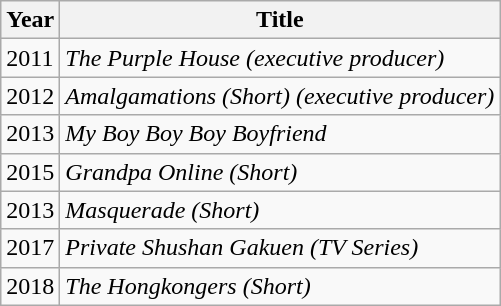<table class="wikitable">
<tr>
<th>Year</th>
<th>Title</th>
</tr>
<tr>
<td>2011</td>
<td><em>The Purple House (executive producer)</em></td>
</tr>
<tr>
<td>2012</td>
<td><em>Amalgamations (Short) (executive producer)</em></td>
</tr>
<tr>
<td>2013</td>
<td><em>My Boy Boy Boy Boyfriend</em></td>
</tr>
<tr>
<td>2015</td>
<td><em>Grandpa Online (Short)</em></td>
</tr>
<tr>
<td>2013</td>
<td><em>Masquerade (Short)</em></td>
</tr>
<tr>
<td>2017</td>
<td><em>Private Shushan Gakuen (TV Series)</em></td>
</tr>
<tr>
<td>2018</td>
<td><em>The Hongkongers (Short)</em></td>
</tr>
</table>
